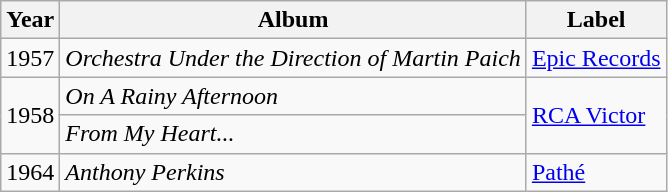<table class="wikitable sortable">
<tr>
<th>Year</th>
<th>Album</th>
<th>Label</th>
</tr>
<tr>
<td>1957</td>
<td><em>Orchestra Under the Direction of Martin Paich</em></td>
<td><a href='#'>Epic Records</a></td>
</tr>
<tr>
<td rowspan="2">1958</td>
<td><em>On A Rainy Afternoon</em></td>
<td rowspan="2"><a href='#'>RCA Victor</a></td>
</tr>
<tr>
<td><em>From My Heart...</em></td>
</tr>
<tr>
<td>1964</td>
<td><em>Anthony Perkins</em></td>
<td><a href='#'>Pathé</a></td>
</tr>
</table>
